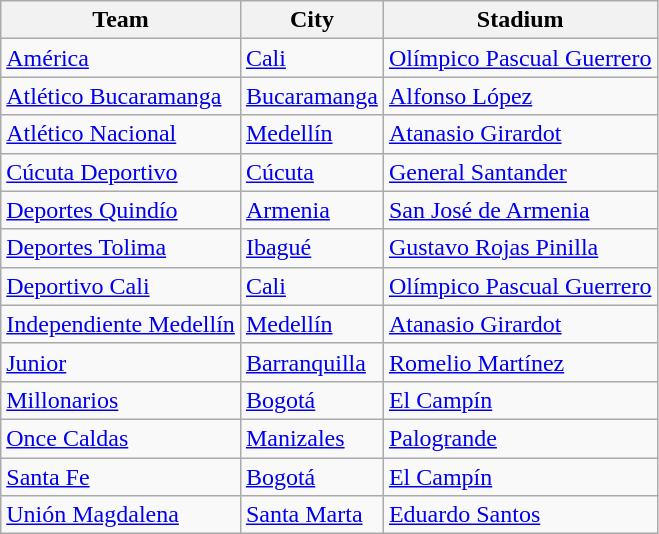<table class="wikitable sortable">
<tr>
<th>Team</th>
<th>City</th>
<th>Stadium</th>
</tr>
<tr>
<td><a href='#'>América</a></td>
<td><a href='#'>Cali</a></td>
<td><a href='#'>Olímpico Pascual Guerrero</a></td>
</tr>
<tr>
<td><a href='#'>Atlético Bucaramanga</a></td>
<td><a href='#'>Bucaramanga</a></td>
<td><a href='#'>Alfonso López</a></td>
</tr>
<tr>
<td><a href='#'>Atlético Nacional</a></td>
<td><a href='#'>Medellín</a></td>
<td><a href='#'>Atanasio Girardot</a></td>
</tr>
<tr>
<td><a href='#'>Cúcuta Deportivo</a></td>
<td><a href='#'>Cúcuta</a></td>
<td><a href='#'>General Santander</a></td>
</tr>
<tr>
<td><a href='#'>Deportes Quindío</a></td>
<td><a href='#'>Armenia</a></td>
<td><a href='#'>San José de Armenia</a></td>
</tr>
<tr>
<td><a href='#'>Deportes Tolima</a></td>
<td><a href='#'>Ibagué</a></td>
<td><a href='#'>Gustavo Rojas Pinilla</a></td>
</tr>
<tr>
<td><a href='#'>Deportivo Cali</a></td>
<td><a href='#'>Cali</a></td>
<td><a href='#'>Olímpico Pascual Guerrero</a></td>
</tr>
<tr>
<td><a href='#'>Independiente Medellín</a></td>
<td><a href='#'>Medellín</a></td>
<td><a href='#'>Atanasio Girardot</a></td>
</tr>
<tr>
<td><a href='#'>Junior</a></td>
<td><a href='#'>Barranquilla</a></td>
<td><a href='#'>Romelio Martínez</a></td>
</tr>
<tr>
<td><a href='#'>Millonarios</a></td>
<td><a href='#'>Bogotá</a></td>
<td><a href='#'>El Campín</a></td>
</tr>
<tr>
<td><a href='#'>Once Caldas</a></td>
<td><a href='#'>Manizales</a></td>
<td><a href='#'>Palogrande</a></td>
</tr>
<tr>
<td><a href='#'>Santa Fe</a></td>
<td><a href='#'>Bogotá</a></td>
<td><a href='#'>El Campín</a></td>
</tr>
<tr>
<td><a href='#'>Unión Magdalena</a></td>
<td><a href='#'>Santa Marta</a></td>
<td><a href='#'>Eduardo Santos</a></td>
</tr>
</table>
